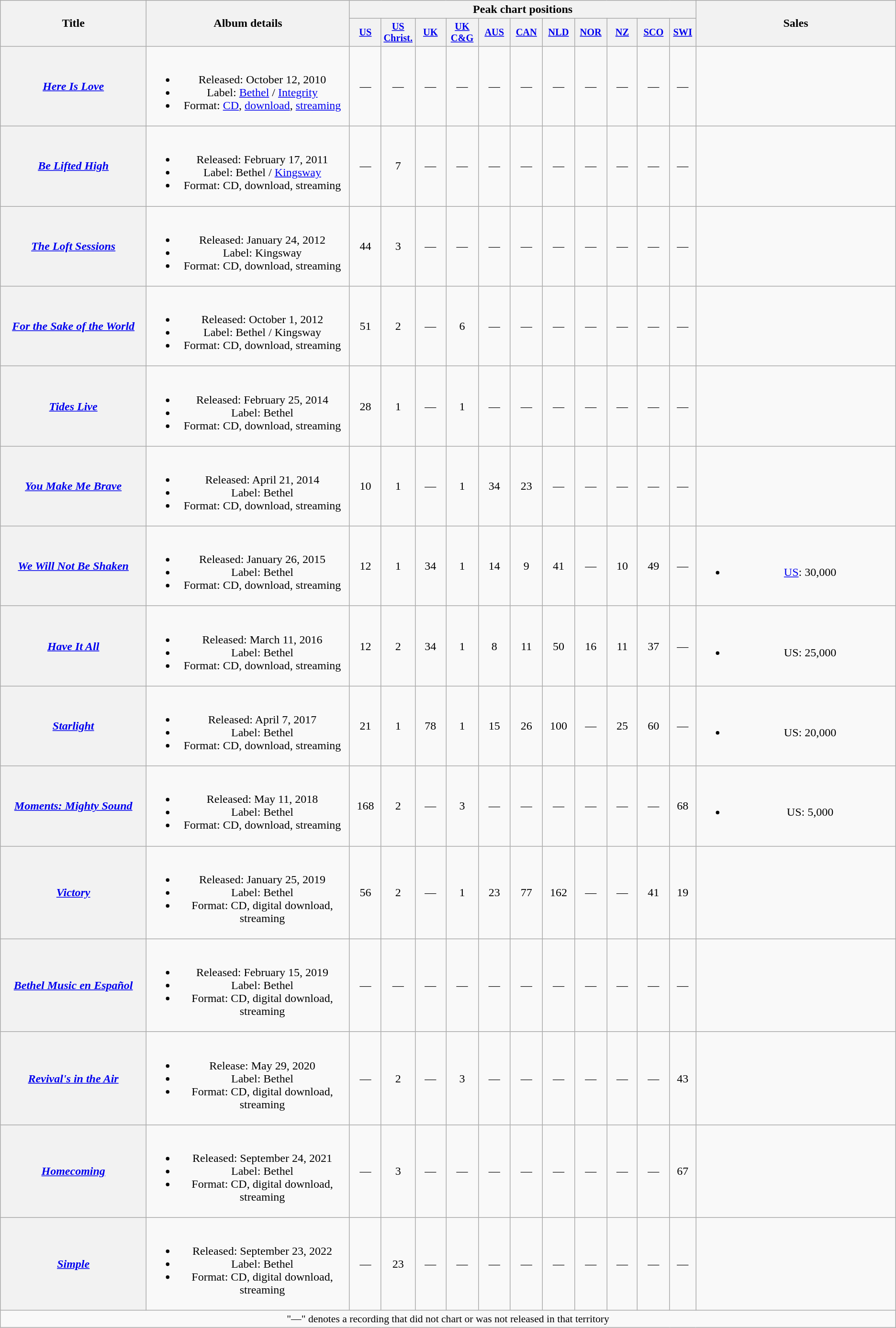<table class="wikitable plainrowheaders" style="text-align:center;">
<tr>
<th scope="col" rowspan="2" style="width:14em;">Title</th>
<th scope="col" rowspan="2" style="width:20em;">Album details</th>
<th scope="col" colspan="11">Peak chart positions</th>
<th scope="col" rowspan="2" style="width:20em;">Sales</th>
</tr>
<tr>
<th scope="col" style="width:3em;font-size:85%;"><a href='#'>US</a><br></th>
<th scope="col" style="width:3em;font-size:85%;"><a href='#'>US<br>Christ.</a><br></th>
<th scope="col" style="width:3em;font-size:85%;"><a href='#'>UK</a><br></th>
<th scope="col" style="width:3em;font-size:85%;"><a href='#'>UK<br>C&G</a></th>
<th scope="col" style="width:3em;font-size:85%;"><a href='#'>AUS</a><br></th>
<th scope="col" style="width:3em;font-size:85%;"><a href='#'>CAN</a><br></th>
<th scope="col" style="width:3em;font-size:85%;"><a href='#'>NLD</a><br></th>
<th scope="col" style="width:3em;font-size:85%;"><a href='#'>NOR</a><br></th>
<th scope="col" style="width:3em;font-size:85%;"><a href='#'>NZ</a><br></th>
<th scope="col" style="width:3em;font-size:85%;"><a href='#'>SCO</a></th>
<th scope="col" style="width:2.3em;font-size:85%;"><a href='#'>SWI</a><br></th>
</tr>
<tr>
<th scope="row"><em><a href='#'>Here Is Love</a></em></th>
<td><br><ul><li>Released: October 12, 2010</li><li>Label: <a href='#'>Bethel</a> / <a href='#'>Integrity</a></li><li>Format: <a href='#'>CD</a>, <a href='#'>download</a>, <a href='#'>streaming</a></li></ul></td>
<td>—</td>
<td>—</td>
<td>—</td>
<td>—</td>
<td>—</td>
<td>—</td>
<td>—</td>
<td>—</td>
<td>—</td>
<td>—</td>
<td>—</td>
<td></td>
</tr>
<tr>
<th scope="row"><em><a href='#'>Be Lifted High</a></em></th>
<td><br><ul><li>Released: February 17, 2011</li><li>Label: Bethel / <a href='#'>Kingsway</a></li><li>Format: CD, download, streaming</li></ul></td>
<td>—</td>
<td>7<br></td>
<td>—</td>
<td>—</td>
<td>—</td>
<td>—</td>
<td>—</td>
<td>—</td>
<td>—</td>
<td>—</td>
<td>—</td>
<td></td>
</tr>
<tr>
<th scope="row"><em><a href='#'>The Loft Sessions</a></em></th>
<td><br><ul><li>Released: January 24, 2012</li><li>Label: Kingsway</li><li>Format: CD, download, streaming</li></ul></td>
<td>44</td>
<td>3</td>
<td>—</td>
<td>—</td>
<td>—</td>
<td>—</td>
<td>—</td>
<td>—</td>
<td>—</td>
<td>—</td>
<td>—</td>
<td></td>
</tr>
<tr>
<th scope="row"><em><a href='#'>For the Sake of the World</a></em></th>
<td><br><ul><li>Released: October 1, 2012</li><li>Label: Bethel / Kingsway</li><li>Format: CD, download, streaming</li></ul></td>
<td>51</td>
<td>2</td>
<td>—</td>
<td>6<br></td>
<td>—</td>
<td>—</td>
<td>—</td>
<td>—</td>
<td>—</td>
<td>—</td>
<td>—</td>
<td></td>
</tr>
<tr>
<th scope="row"><em><a href='#'>Tides Live</a></em></th>
<td><br><ul><li>Released: February 25, 2014</li><li>Label: Bethel</li><li>Format: CD, download, streaming</li></ul></td>
<td>28</td>
<td>1</td>
<td>—</td>
<td>1<br></td>
<td>—</td>
<td>—</td>
<td>—</td>
<td>—</td>
<td>—</td>
<td>—</td>
<td>—</td>
<td></td>
</tr>
<tr>
<th scope="row"><em><a href='#'>You Make Me Brave</a></em></th>
<td><br><ul><li>Released: April 21, 2014</li><li>Label: Bethel</li><li>Format: CD, download, streaming</li></ul></td>
<td>10</td>
<td>1</td>
<td>—</td>
<td>1<br></td>
<td>34</td>
<td>23</td>
<td>—</td>
<td>—</td>
<td>—</td>
<td>—</td>
<td>—</td>
<td></td>
</tr>
<tr>
<th scope="row"><em><a href='#'>We Will Not Be Shaken</a></em></th>
<td><br><ul><li>Released: January 26, 2015</li><li>Label: Bethel</li><li>Format: CD, download, streaming</li></ul></td>
<td>12</td>
<td>1</td>
<td>34</td>
<td>1<br></td>
<td>14</td>
<td>9</td>
<td>41</td>
<td>—</td>
<td>10</td>
<td>49<br></td>
<td>—</td>
<td><br><ul><li><a href='#'>US</a>: 30,000</li></ul></td>
</tr>
<tr>
<th scope="row"><em><a href='#'>Have It All</a></em></th>
<td><br><ul><li>Released: March 11, 2016</li><li>Label: Bethel</li><li>Format: CD, download, streaming</li></ul></td>
<td>12</td>
<td>2</td>
<td>34</td>
<td>1<br></td>
<td>8</td>
<td>11</td>
<td>50</td>
<td>16</td>
<td>11</td>
<td>37<br></td>
<td>—</td>
<td><br><ul><li>US: 25,000</li></ul></td>
</tr>
<tr>
<th scope="row"><em><a href='#'>Starlight</a></em></th>
<td><br><ul><li>Released: April 7, 2017</li><li>Label: Bethel</li><li>Format: CD, download, streaming</li></ul></td>
<td>21</td>
<td>1</td>
<td>78</td>
<td>1<br></td>
<td>15</td>
<td>26</td>
<td>100</td>
<td>—</td>
<td>25</td>
<td>60<br></td>
<td>—</td>
<td><br><ul><li>US: 20,000</li></ul></td>
</tr>
<tr>
<th scope="row"><em><a href='#'>Moments: Mighty Sound</a></em></th>
<td><br><ul><li>Released: May 11, 2018</li><li>Label: Bethel</li><li>Format: CD, download, streaming</li></ul></td>
<td>168</td>
<td>2</td>
<td>—</td>
<td>3<br></td>
<td>—</td>
<td>—</td>
<td>—</td>
<td>—</td>
<td>—</td>
<td>—</td>
<td>68</td>
<td><br><ul><li>US: 5,000</li></ul></td>
</tr>
<tr>
<th scope="row"><em><a href='#'>Victory</a></em></th>
<td><br><ul><li>Released: January 25, 2019</li><li>Label: Bethel</li><li>Format: CD, digital download, streaming</li></ul></td>
<td>56</td>
<td>2</td>
<td>—</td>
<td>1<br></td>
<td>23<br></td>
<td>77</td>
<td>162</td>
<td>—</td>
<td>—</td>
<td>41<br></td>
<td>19</td>
<td></td>
</tr>
<tr>
<th scope="row"><em><a href='#'>Bethel Music en Español</a></em></th>
<td><br><ul><li>Released: February 15, 2019</li><li>Label: Bethel</li><li>Format: CD, digital download, streaming</li></ul></td>
<td>—</td>
<td>—</td>
<td>—</td>
<td>—</td>
<td>—</td>
<td>—</td>
<td>—</td>
<td>—</td>
<td>—</td>
<td>—</td>
<td>—</td>
<td></td>
</tr>
<tr>
<th scope="row"><em><a href='#'>Revival's in the Air</a></em></th>
<td><br><ul><li>Release: May 29, 2020</li><li>Label: Bethel</li><li>Format: CD, digital download, streaming</li></ul></td>
<td>— </td>
<td>2</td>
<td>—</td>
<td>3<br></td>
<td>—</td>
<td>—</td>
<td>—</td>
<td>—</td>
<td>—</td>
<td>—</td>
<td>43</td>
<td></td>
</tr>
<tr>
<th scope="row"><em><a href='#'>Homecoming</a></em></th>
<td><br><ul><li>Released: September 24, 2021</li><li>Label: Bethel</li><li>Format: CD, digital download, streaming</li></ul></td>
<td>— </td>
<td>3</td>
<td>—</td>
<td>—</td>
<td>—</td>
<td>—</td>
<td>—</td>
<td>—</td>
<td>—</td>
<td>—</td>
<td>67</td>
<td></td>
</tr>
<tr>
<th scope="row"><em><a href='#'>Simple</a></em></th>
<td><br><ul><li>Released: September 23, 2022</li><li>Label: Bethel</li><li>Format: CD, digital download, streaming</li></ul></td>
<td>—</td>
<td>23</td>
<td>—</td>
<td>—</td>
<td>—</td>
<td>—</td>
<td>—</td>
<td>—</td>
<td>—</td>
<td>—</td>
<td>—</td>
<td></td>
</tr>
<tr>
<td colspan="14" style="font-size:90%">"—" denotes a recording that did not chart or was not released in that territory</td>
</tr>
</table>
